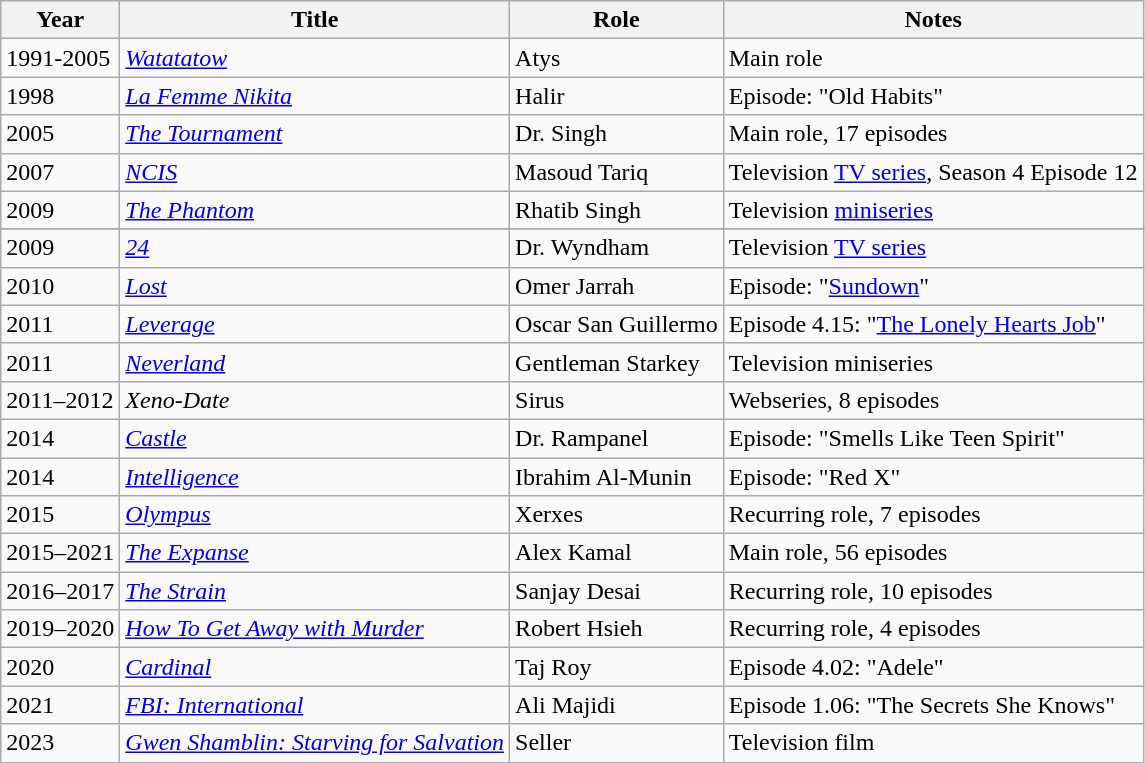<table class="wikitable sortable">
<tr>
<th>Year</th>
<th>Title</th>
<th>Role</th>
<th class="unsortable">Notes</th>
</tr>
<tr>
<td>1991-2005</td>
<td><em><a href='#'>Watatatow</a></em></td>
<td>Atys</td>
<td>Main role</td>
</tr>
<tr>
<td>1998</td>
<td><em><a href='#'>La Femme Nikita</a></em></td>
<td>Halir</td>
<td>Episode: "Old Habits"</td>
</tr>
<tr>
<td>2005</td>
<td data-sort-value="Tournament, The"><em><a href='#'>The Tournament</a></em></td>
<td>Dr. Singh</td>
<td>Main role, 17 episodes</td>
</tr>
<tr>
<td>2007</td>
<td><em><a href='#'>NCIS</a></em></td>
<td>Masoud Tariq</td>
<td>Television <a href='#'>TV series</a>, Season 4 Episode 12</td>
</tr>
<tr>
<td>2009</td>
<td data-sort-value="Phantom, The"><em><a href='#'>The Phantom</a></em></td>
<td>Rhatib Singh</td>
<td>Television <a href='#'>miniseries</a></td>
</tr>
<tr>
</tr>
<tr>
<td>2009</td>
<td><em><a href='#'>24</a></em></td>
<td>Dr. Wyndham</td>
<td>Television <a href='#'>TV series</a></td>
</tr>
<tr>
<td>2010</td>
<td><em><a href='#'>Lost</a></em></td>
<td>Omer Jarrah</td>
<td>Episode: "<a href='#'>Sundown</a>"</td>
</tr>
<tr>
<td>2011</td>
<td><em><a href='#'>Leverage</a></em></td>
<td>Oscar San Guillermo</td>
<td>Episode 4.15: "<a href='#'>The Lonely Hearts Job</a>"</td>
</tr>
<tr>
<td>2011</td>
<td><em><a href='#'>Neverland</a></em></td>
<td>Gentleman Starkey</td>
<td>Television miniseries</td>
</tr>
<tr>
<td>2011–2012</td>
<td><em>Xeno-Date</em></td>
<td>Sirus</td>
<td>Webseries, 8 episodes</td>
</tr>
<tr>
<td>2014</td>
<td><em><a href='#'>Castle</a></em></td>
<td>Dr. Rampanel</td>
<td>Episode: "Smells Like Teen Spirit"</td>
</tr>
<tr>
<td>2014</td>
<td><em><a href='#'>Intelligence</a></em></td>
<td>Ibrahim Al-Munin</td>
<td>Episode: "Red X"</td>
</tr>
<tr>
<td>2015</td>
<td><em><a href='#'>Olympus</a></em></td>
<td>Xerxes</td>
<td>Recurring role, 7 episodes</td>
</tr>
<tr>
<td>2015–2021</td>
<td data-sort-value="Expanse, The"><em><a href='#'>The Expanse</a></em></td>
<td>Alex Kamal</td>
<td>Main role, 56 episodes</td>
</tr>
<tr>
<td>2016–2017</td>
<td data-sort-value="Strain, The"><em><a href='#'>The Strain</a></em></td>
<td>Sanjay Desai</td>
<td>Recurring role, 10 episodes</td>
</tr>
<tr>
<td>2019–2020</td>
<td><em><a href='#'>How To Get Away with Murder</a></em></td>
<td>Robert Hsieh</td>
<td>Recurring role, 4 episodes</td>
</tr>
<tr>
<td>2020</td>
<td><em><a href='#'>Cardinal</a></em></td>
<td>Taj Roy</td>
<td>Episode 4.02: "Adele"</td>
</tr>
<tr>
<td>2021</td>
<td><em><a href='#'>FBI: International</a></em></td>
<td>Ali Majidi</td>
<td>Episode 1.06: "The Secrets She Knows"</td>
</tr>
<tr>
<td>2023</td>
<td><em><a href='#'>Gwen Shamblin: Starving for Salvation</a></em></td>
<td>Seller</td>
<td>Television film</td>
</tr>
<tr>
</tr>
</table>
